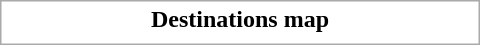<table class="collapsible" style="border:1px #aaa solid; width:20em">
<tr>
<th>Destinations map</th>
</tr>
<tr>
<td></td>
</tr>
</table>
